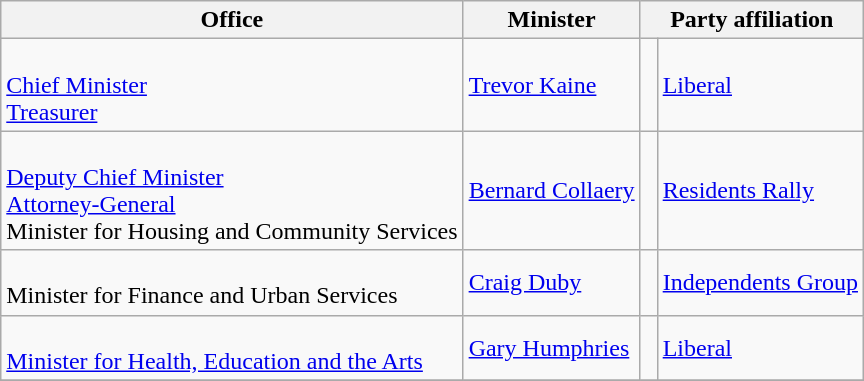<table class="wikitable">
<tr>
<th>Office</th>
<th>Minister</th>
<th colspan=2>Party affiliation</th>
</tr>
<tr>
<td><br><a href='#'>Chief Minister</a><br>
<a href='#'>Treasurer</a></td>
<td><a href='#'>Trevor Kaine</a></td>
<td> </td>
<td><a href='#'>Liberal</a></td>
</tr>
<tr>
<td><br><a href='#'>Deputy Chief Minister</a><br>
<a href='#'>Attorney-General</a><br>
Minister for Housing and Community Services</td>
<td><a href='#'>Bernard Collaery</a></td>
<td> </td>
<td><a href='#'>Residents Rally</a></td>
</tr>
<tr>
<td><br>Minister for Finance and Urban Services</td>
<td><a href='#'>Craig Duby</a></td>
<td> </td>
<td><a href='#'>Independents Group</a></td>
</tr>
<tr>
<td><br><a href='#'>Minister for Health, Education and the Arts</a></td>
<td><a href='#'>Gary Humphries</a></td>
<td> </td>
<td><a href='#'>Liberal</a></td>
</tr>
<tr>
</tr>
</table>
